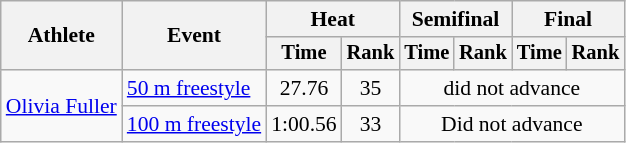<table class=wikitable style=font-size:90%>
<tr>
<th rowspan=2>Athlete</th>
<th rowspan=2>Event</th>
<th colspan=2>Heat</th>
<th colspan=2>Semifinal</th>
<th colspan=2>Final</th>
</tr>
<tr style=font-size:95%>
<th>Time</th>
<th>Rank</th>
<th>Time</th>
<th>Rank</th>
<th>Time</th>
<th>Rank</th>
</tr>
<tr align=center>
<td align=left rowspan=2><a href='#'>Olivia Fuller</a></td>
<td align=left rowspan="1"><a href='#'>50 m freestyle</a></td>
<td>27.76</td>
<td>35</td>
<td colspan=4>did not advance</td>
</tr>
<tr align=center>
<td align=left rowspan="1"><a href='#'>100 m freestyle</a></td>
<td>1:00.56</td>
<td>33</td>
<td colspan="4">Did not advance</td>
</tr>
</table>
